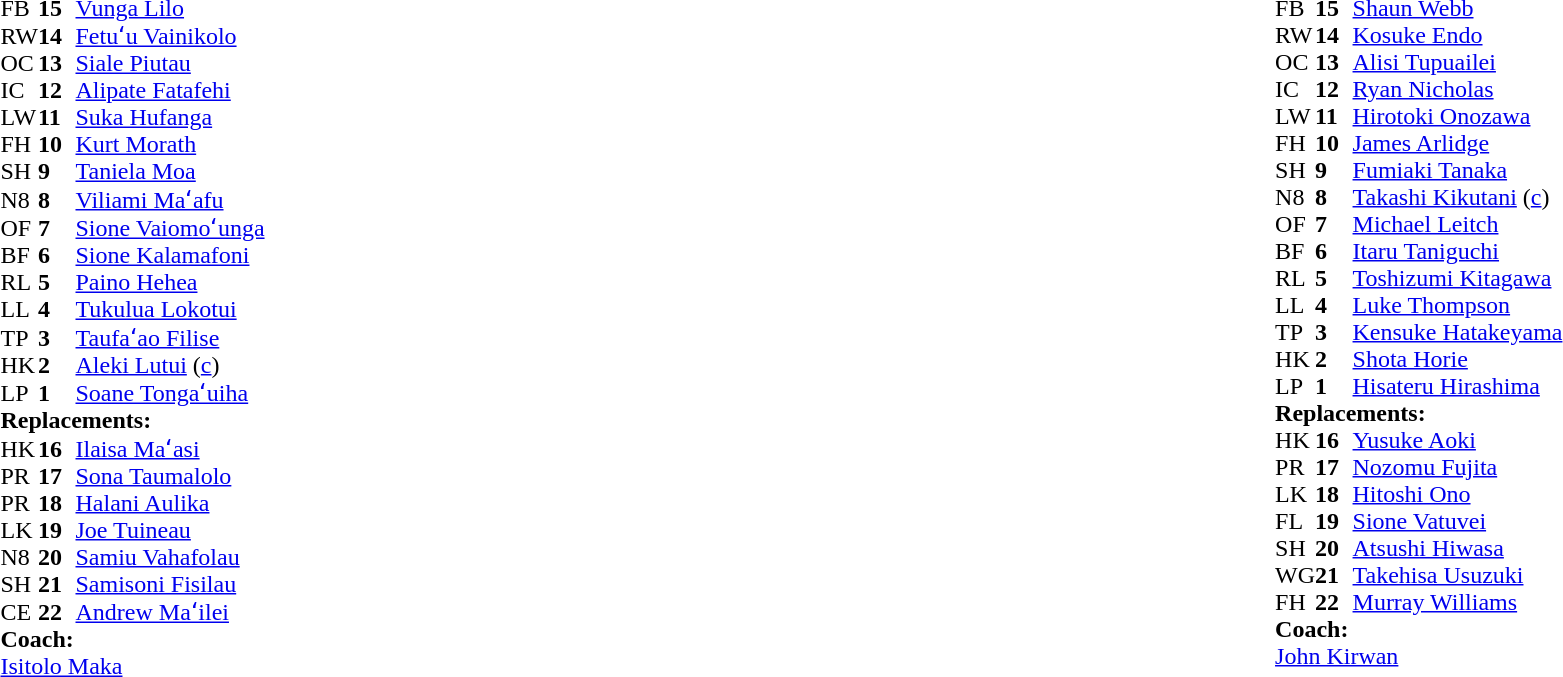<table width="100%">
<tr>
<td style="vertical-align:top" width="50%"><br><table cellspacing="0" cellpadding="0">
<tr>
<th width="25"></th>
<th width="25"></th>
</tr>
<tr>
<td>FB</td>
<td><strong>15</strong></td>
<td><a href='#'>Vunga Lilo</a></td>
</tr>
<tr>
<td>RW</td>
<td><strong>14</strong></td>
<td><a href='#'>Fetuʻu Vainikolo</a></td>
</tr>
<tr>
<td>OC</td>
<td><strong>13</strong></td>
<td><a href='#'>Siale Piutau</a></td>
</tr>
<tr>
<td>IC</td>
<td><strong>12</strong></td>
<td><a href='#'>Alipate Fatafehi</a></td>
</tr>
<tr>
<td>LW</td>
<td><strong>11</strong></td>
<td><a href='#'>Suka Hufanga</a></td>
<td></td>
<td></td>
</tr>
<tr>
<td>FH</td>
<td><strong>10</strong></td>
<td><a href='#'>Kurt Morath</a></td>
</tr>
<tr>
<td>SH</td>
<td><strong>9</strong></td>
<td><a href='#'>Taniela Moa</a></td>
<td></td>
<td></td>
</tr>
<tr>
<td>N8</td>
<td><strong>8</strong></td>
<td><a href='#'>Viliami Maʻafu</a></td>
</tr>
<tr>
<td>OF</td>
<td><strong>7</strong></td>
<td><a href='#'>Sione Vaiomoʻunga</a></td>
<td></td>
<td></td>
<td></td>
</tr>
<tr>
<td>BF</td>
<td><strong>6</strong></td>
<td><a href='#'>Sione Kalamafoni</a></td>
</tr>
<tr>
<td>RL</td>
<td><strong>5</strong></td>
<td><a href='#'>Paino Hehea</a></td>
<td></td>
<td></td>
</tr>
<tr>
<td>LL</td>
<td><strong>4</strong></td>
<td><a href='#'>Tukulua Lokotui</a></td>
<td></td>
</tr>
<tr>
<td>TP</td>
<td><strong>3</strong></td>
<td><a href='#'>Taufaʻao Filise</a></td>
<td></td>
<td></td>
<td></td>
<td></td>
</tr>
<tr>
<td>HK</td>
<td><strong>2</strong></td>
<td><a href='#'>Aleki Lutui</a> (<a href='#'>c</a>)</td>
<td></td>
<td></td>
</tr>
<tr>
<td>LP</td>
<td><strong>1</strong></td>
<td><a href='#'>Soane Tongaʻuiha</a></td>
<td></td>
<td></td>
</tr>
<tr>
<td colspan=3><strong>Replacements:</strong></td>
</tr>
<tr>
<td>HK</td>
<td><strong>16</strong></td>
<td><a href='#'>Ilaisa Maʻasi</a></td>
<td></td>
<td></td>
</tr>
<tr>
<td>PR</td>
<td><strong>17</strong></td>
<td><a href='#'>Sona Taumalolo</a></td>
<td></td>
<td></td>
</tr>
<tr>
<td>PR</td>
<td><strong>18</strong></td>
<td><a href='#'>Halani Aulika</a></td>
<td></td>
<td></td>
</tr>
<tr>
<td>LK</td>
<td><strong>19</strong></td>
<td><a href='#'>Joe Tuineau</a></td>
<td></td>
<td></td>
</tr>
<tr>
<td>N8</td>
<td><strong>20</strong></td>
<td><a href='#'>Samiu Vahafolau</a></td>
<td></td>
<td></td>
<td></td>
<td></td>
</tr>
<tr>
<td>SH</td>
<td><strong>21</strong></td>
<td><a href='#'>Samisoni Fisilau</a></td>
<td></td>
<td></td>
</tr>
<tr>
<td>CE</td>
<td><strong>22</strong></td>
<td><a href='#'>Andrew Maʻilei</a></td>
<td></td>
<td></td>
</tr>
<tr>
<td colspan=3><strong>Coach:</strong></td>
</tr>
<tr>
<td colspan="4"> <a href='#'>Isitolo Maka</a></td>
</tr>
</table>
</td>
<td style="vertical-align:top"></td>
<td style="vertical-align:top" width="50%"><br><table cellspacing="0" cellpadding="0" align="center">
<tr>
<th width="25"></th>
<th width="25"></th>
</tr>
<tr>
<td>FB</td>
<td><strong>15</strong></td>
<td><a href='#'>Shaun Webb</a></td>
</tr>
<tr>
<td>RW</td>
<td><strong>14</strong></td>
<td><a href='#'>Kosuke Endo</a></td>
</tr>
<tr>
<td>OC</td>
<td><strong>13</strong></td>
<td><a href='#'>Alisi Tupuailei</a></td>
</tr>
<tr>
<td>IC</td>
<td><strong>12</strong></td>
<td><a href='#'>Ryan Nicholas</a></td>
</tr>
<tr>
<td>LW</td>
<td><strong>11</strong></td>
<td><a href='#'>Hirotoki Onozawa</a></td>
</tr>
<tr>
<td>FH</td>
<td><strong>10</strong></td>
<td><a href='#'>James Arlidge</a></td>
<td></td>
</tr>
<tr>
<td>SH</td>
<td><strong>9</strong></td>
<td><a href='#'>Fumiaki Tanaka</a></td>
<td></td>
<td></td>
</tr>
<tr>
<td>N8</td>
<td><strong>8</strong></td>
<td><a href='#'>Takashi Kikutani</a> (<a href='#'>c</a>)</td>
</tr>
<tr>
<td>OF</td>
<td><strong>7</strong></td>
<td><a href='#'>Michael Leitch</a></td>
</tr>
<tr>
<td>BF</td>
<td><strong>6</strong></td>
<td><a href='#'>Itaru Taniguchi</a></td>
<td></td>
<td></td>
</tr>
<tr>
<td>RL</td>
<td><strong>5</strong></td>
<td><a href='#'>Toshizumi Kitagawa</a></td>
<td></td>
<td></td>
</tr>
<tr>
<td>LL</td>
<td><strong>4</strong></td>
<td><a href='#'>Luke Thompson</a></td>
</tr>
<tr>
<td>TP</td>
<td><strong>3</strong></td>
<td><a href='#'>Kensuke Hatakeyama</a></td>
<td></td>
<td></td>
</tr>
<tr>
<td>HK</td>
<td><strong>2</strong></td>
<td><a href='#'>Shota Horie</a></td>
</tr>
<tr>
<td>LP</td>
<td><strong>1</strong></td>
<td><a href='#'>Hisateru Hirashima</a></td>
</tr>
<tr>
<td colspan=3><strong>Replacements:</strong></td>
</tr>
<tr>
<td>HK</td>
<td><strong>16</strong></td>
<td><a href='#'>Yusuke Aoki</a></td>
</tr>
<tr>
<td>PR</td>
<td><strong>17</strong></td>
<td><a href='#'>Nozomu Fujita</a></td>
<td></td>
<td></td>
</tr>
<tr>
<td>LK</td>
<td><strong>18</strong></td>
<td><a href='#'>Hitoshi Ono</a></td>
<td></td>
<td></td>
</tr>
<tr>
<td>FL</td>
<td><strong>19</strong></td>
<td><a href='#'>Sione Vatuvei</a></td>
<td></td>
<td></td>
</tr>
<tr>
<td>SH</td>
<td><strong>20</strong></td>
<td><a href='#'>Atsushi Hiwasa</a></td>
<td></td>
<td></td>
</tr>
<tr>
<td>WG</td>
<td><strong>21</strong></td>
<td><a href='#'>Takehisa Usuzuki</a></td>
</tr>
<tr>
<td>FH</td>
<td><strong>22</strong></td>
<td><a href='#'>Murray Williams</a></td>
</tr>
<tr>
<td colspan=3><strong>Coach:</strong></td>
</tr>
<tr>
<td colspan="4"> <a href='#'>John Kirwan</a></td>
</tr>
</table>
</td>
</tr>
</table>
